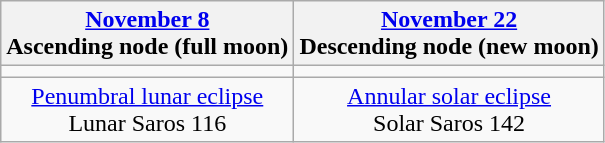<table class="wikitable">
<tr>
<th><a href='#'>November 8</a><br>Ascending node (full moon)<br></th>
<th><a href='#'>November 22</a><br>Descending node (new moon)<br></th>
</tr>
<tr>
<td></td>
<td></td>
</tr>
<tr align=center>
<td><a href='#'>Penumbral lunar eclipse</a><br>Lunar Saros 116</td>
<td><a href='#'>Annular solar eclipse</a><br>Solar Saros 142</td>
</tr>
</table>
